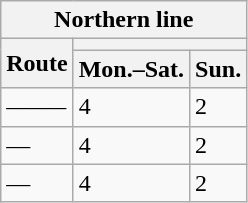<table class="wikitable">
<tr>
<th colspan="4">Northern line</th>
</tr>
<tr>
<th rowspan="2">Route</th>
<th colspan="2"></th>
</tr>
<tr>
<th>Mon.–Sat.</th>
<th>Sun.</th>
</tr>
<tr>
<td>–––––</td>
<td>4</td>
<td>2</td>
</tr>
<tr>
<td>––</td>
<td>4</td>
<td>2</td>
</tr>
<tr>
<td>––</td>
<td>4</td>
<td>2</td>
</tr>
</table>
